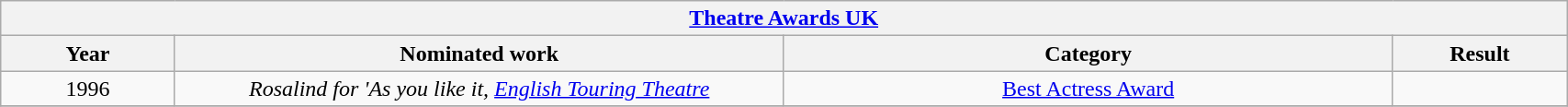<table width="90%" class="wikitable">
<tr>
<th colspan="4" align="center"><a href='#'>Theatre Awards UK</a></th>
</tr>
<tr>
<th width="10%">Year</th>
<th width="35%">Nominated work</th>
<th width="35%">Category</th>
<th width="10%">Result</th>
</tr>
<tr>
<td align="center">1996</td>
<td align="center"><em>Rosalind for 'As you like it, <a href='#'>English Touring Theatre</a><strong></td>
<td align="center"><a href='#'>Best Actress Award</a></td>
<td></td>
</tr>
<tr>
</tr>
</table>
